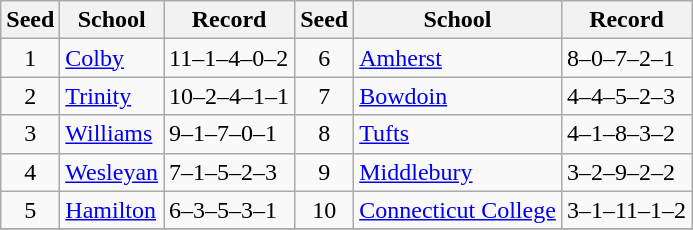<table class="wikitable">
<tr>
<th>Seed</th>
<th>School</th>
<th>Record</th>
<th>Seed</th>
<th>School</th>
<th>Record</th>
</tr>
<tr>
<td align=center>1</td>
<td><a href='#'>Colby</a></td>
<td>11–1–4–0–2</td>
<td align=center>6</td>
<td><a href='#'>Amherst</a></td>
<td>8–0–7–2–1</td>
</tr>
<tr>
<td align=center>2</td>
<td><a href='#'>Trinity</a></td>
<td>10–2–4–1–1</td>
<td align=center>7</td>
<td><a href='#'>Bowdoin</a></td>
<td>4–4–5–2–3</td>
</tr>
<tr>
<td align=center>3</td>
<td><a href='#'>Williams</a></td>
<td>9–1–7–0–1</td>
<td align=center>8</td>
<td><a href='#'>Tufts</a></td>
<td>4–1–8–3–2</td>
</tr>
<tr>
<td align=center>4</td>
<td><a href='#'>Wesleyan</a></td>
<td>7–1–5–2–3</td>
<td align=center>9</td>
<td><a href='#'>Middlebury</a></td>
<td>3–2–9–2–2</td>
</tr>
<tr>
<td align=center>5</td>
<td><a href='#'>Hamilton</a></td>
<td>6–3–5–3–1</td>
<td align=center>10</td>
<td><a href='#'>Connecticut College</a></td>
<td>3–1–11–1–2</td>
</tr>
<tr>
</tr>
</table>
